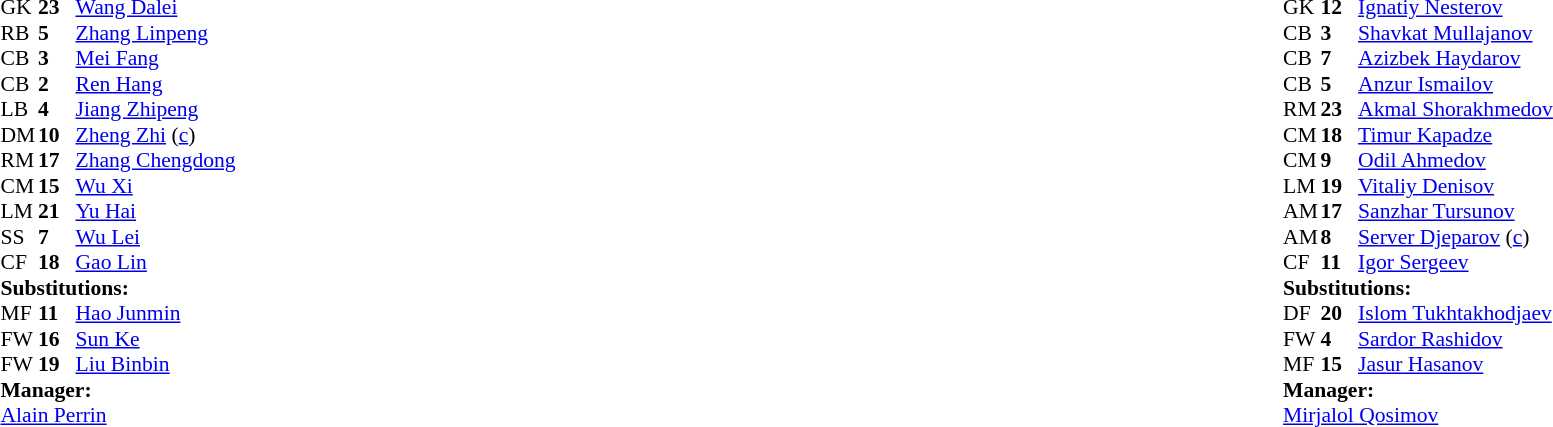<table width="100%">
<tr>
<td valign="top" width="40%"><br><table style="font-size:90%;" cellspacing="0" cellpadding="0">
<tr>
<th width="25"></th>
<th width="25"></th>
</tr>
<tr>
<td>GK</td>
<td><strong>23</strong></td>
<td><a href='#'>Wang Dalei</a></td>
</tr>
<tr>
<td>RB</td>
<td><strong>5</strong></td>
<td><a href='#'>Zhang Linpeng</a></td>
</tr>
<tr>
<td>CB</td>
<td><strong>3</strong></td>
<td><a href='#'>Mei Fang</a></td>
</tr>
<tr>
<td>CB</td>
<td><strong>2</strong></td>
<td><a href='#'>Ren Hang</a></td>
<td></td>
</tr>
<tr>
<td>LB</td>
<td><strong>4</strong></td>
<td><a href='#'>Jiang Zhipeng</a></td>
</tr>
<tr>
<td>DM</td>
<td><strong>10</strong></td>
<td><a href='#'>Zheng Zhi</a> (<a href='#'>c</a>)</td>
</tr>
<tr>
<td>RM</td>
<td><strong>17</strong></td>
<td><a href='#'>Zhang Chengdong</a></td>
<td></td>
<td></td>
</tr>
<tr>
<td>CM</td>
<td><strong>15</strong></td>
<td><a href='#'>Wu Xi</a></td>
</tr>
<tr>
<td>LM</td>
<td><strong>21</strong></td>
<td><a href='#'>Yu Hai</a></td>
<td></td>
<td></td>
</tr>
<tr>
<td>SS</td>
<td><strong>7</strong></td>
<td><a href='#'>Wu Lei</a></td>
</tr>
<tr>
<td>CF</td>
<td><strong>18</strong></td>
<td><a href='#'>Gao Lin</a></td>
<td></td>
<td></td>
</tr>
<tr>
<td colspan=3><strong>Substitutions:</strong></td>
</tr>
<tr>
<td>MF</td>
<td><strong>11</strong></td>
<td><a href='#'>Hao Junmin</a></td>
<td></td>
<td></td>
</tr>
<tr>
<td>FW</td>
<td><strong>16</strong></td>
<td><a href='#'>Sun Ke</a></td>
<td></td>
<td></td>
</tr>
<tr>
<td>FW</td>
<td><strong>19</strong></td>
<td><a href='#'>Liu Binbin</a></td>
<td></td>
<td></td>
</tr>
<tr>
<td colspan=3><strong>Manager:</strong></td>
</tr>
<tr>
<td colspan=4> <a href='#'>Alain Perrin</a></td>
</tr>
</table>
</td>
<td valign="top"></td>
<td valign="top" width="50%"><br><table style="font-size:90%;" cellspacing="0" cellpadding="0" align="center">
<tr>
<th width=25></th>
<th width=25></th>
</tr>
<tr>
<td>GK</td>
<td><strong>12</strong></td>
<td><a href='#'>Ignatiy Nesterov</a></td>
</tr>
<tr>
<td>CB</td>
<td><strong>3</strong></td>
<td><a href='#'>Shavkat Mullajanov</a></td>
<td></td>
<td></td>
</tr>
<tr>
<td>CB</td>
<td><strong>7</strong></td>
<td><a href='#'>Azizbek Haydarov</a></td>
</tr>
<tr>
<td>CB</td>
<td><strong>5</strong></td>
<td><a href='#'>Anzur Ismailov</a></td>
</tr>
<tr>
<td>RM</td>
<td><strong>23</strong></td>
<td><a href='#'>Akmal Shorakhmedov</a></td>
</tr>
<tr>
<td>CM</td>
<td><strong>18</strong></td>
<td><a href='#'>Timur Kapadze</a></td>
</tr>
<tr>
<td>CM</td>
<td><strong>9</strong></td>
<td><a href='#'>Odil Ahmedov</a></td>
</tr>
<tr>
<td>LM</td>
<td><strong>19</strong></td>
<td><a href='#'>Vitaliy Denisov</a></td>
</tr>
<tr>
<td>AM</td>
<td><strong>17</strong></td>
<td><a href='#'>Sanzhar Tursunov</a></td>
<td></td>
<td></td>
</tr>
<tr>
<td>AM</td>
<td><strong>8</strong></td>
<td><a href='#'>Server Djeparov</a> (<a href='#'>c</a>)</td>
<td></td>
<td></td>
</tr>
<tr>
<td>CF</td>
<td><strong>11</strong></td>
<td><a href='#'>Igor Sergeev</a></td>
</tr>
<tr>
<td colspan=3><strong>Substitutions:</strong></td>
</tr>
<tr>
<td>DF</td>
<td><strong>20</strong></td>
<td><a href='#'>Islom Tukhtakhodjaev</a></td>
<td></td>
<td></td>
</tr>
<tr>
<td>FW</td>
<td><strong>4</strong></td>
<td><a href='#'>Sardor Rashidov</a></td>
<td></td>
<td></td>
</tr>
<tr>
<td>MF</td>
<td><strong>15</strong></td>
<td><a href='#'>Jasur Hasanov</a></td>
<td></td>
<td></td>
</tr>
<tr>
<td colspan=3><strong>Manager:</strong></td>
</tr>
<tr>
<td colspan=4><a href='#'>Mirjalol Qosimov</a></td>
</tr>
</table>
</td>
</tr>
</table>
